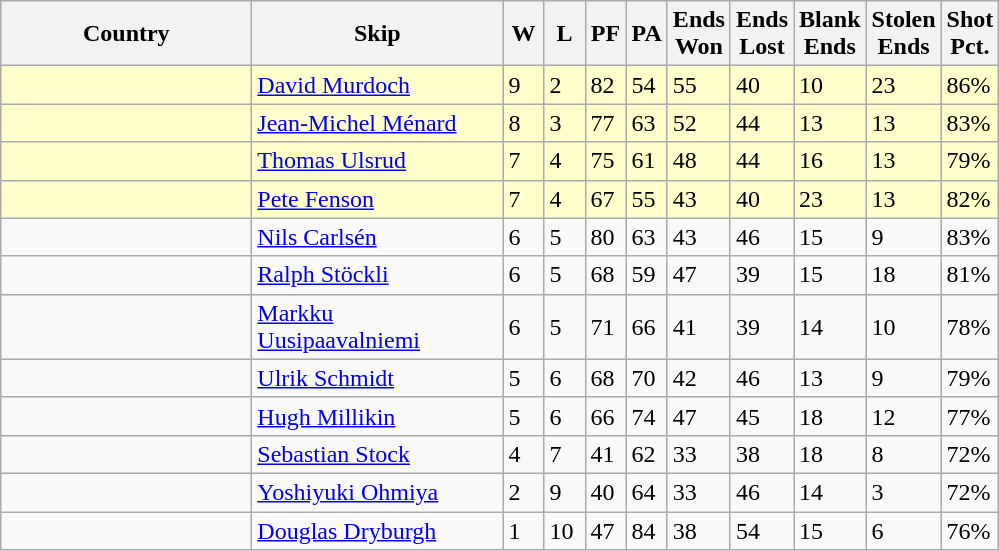<table class="wikitable">
<tr>
<th bgcolor="#efefef" width="160">Country</th>
<th bgcolor="#efefef" width="160">Skip</th>
<th bgcolor="#efefef" width="20">W</th>
<th bgcolor="#efefef" width="20">L</th>
<th bgcolor="#efefef" width="20">PF</th>
<th bgcolor="#efefef" width="20">PA</th>
<th bgcolor="#efefef" width="20">Ends <br> Won</th>
<th bgcolor="#efefef" width="20">Ends <br> Lost</th>
<th bgcolor="#efefef" width="20">Blank <br> Ends</th>
<th bgcolor="#efefef" width="20">Stolen <br> Ends</th>
<th bgcolor="#efefef" width="20">Shot <br> Pct.</th>
</tr>
<tr bgcolor="#ffffcc">
<td></td>
<td><a href='#'>David Murdoch</a></td>
<td>9</td>
<td>2</td>
<td>82</td>
<td>54</td>
<td>55</td>
<td>40</td>
<td>10</td>
<td>23</td>
<td>86%</td>
</tr>
<tr bgcolor="#ffffcc">
<td></td>
<td><a href='#'>Jean-Michel Ménard</a></td>
<td>8</td>
<td>3</td>
<td>77</td>
<td>63</td>
<td>52</td>
<td>44</td>
<td>13</td>
<td>13</td>
<td>83%</td>
</tr>
<tr bgcolor="#ffffcc">
<td></td>
<td><a href='#'>Thomas Ulsrud</a></td>
<td>7</td>
<td>4</td>
<td>75</td>
<td>61</td>
<td>48</td>
<td>44</td>
<td>16</td>
<td>13</td>
<td>79%</td>
</tr>
<tr bgcolor="#ffffcc">
<td></td>
<td><a href='#'>Pete Fenson</a></td>
<td>7</td>
<td>4</td>
<td>67</td>
<td>55</td>
<td>43</td>
<td>40</td>
<td>23</td>
<td>13</td>
<td>82%</td>
</tr>
<tr>
<td></td>
<td><a href='#'>Nils Carlsén</a></td>
<td>6</td>
<td>5</td>
<td>80</td>
<td>63</td>
<td>43</td>
<td>46</td>
<td>15</td>
<td>9</td>
<td>83%</td>
</tr>
<tr>
<td></td>
<td><a href='#'>Ralph Stöckli</a></td>
<td>6</td>
<td>5</td>
<td>68</td>
<td>59</td>
<td>47</td>
<td>39</td>
<td>15</td>
<td>18</td>
<td>81%</td>
</tr>
<tr>
<td></td>
<td><a href='#'>Markku Uusipaavalniemi</a></td>
<td>6</td>
<td>5</td>
<td>71</td>
<td>66</td>
<td>41</td>
<td>39</td>
<td>14</td>
<td>10</td>
<td>78%</td>
</tr>
<tr>
<td></td>
<td><a href='#'>Ulrik Schmidt</a></td>
<td>5</td>
<td>6</td>
<td>68</td>
<td>70</td>
<td>42</td>
<td>46</td>
<td>13</td>
<td>9</td>
<td>79%</td>
</tr>
<tr>
<td></td>
<td><a href='#'>Hugh Millikin</a></td>
<td>5</td>
<td>6</td>
<td>66</td>
<td>74</td>
<td>47</td>
<td>45</td>
<td>18</td>
<td>12</td>
<td>77%</td>
</tr>
<tr>
<td></td>
<td><a href='#'>Sebastian Stock</a></td>
<td>4</td>
<td>7</td>
<td>41</td>
<td>62</td>
<td>33</td>
<td>38</td>
<td>18</td>
<td>8</td>
<td>72%</td>
</tr>
<tr>
<td></td>
<td><a href='#'>Yoshiyuki Ohmiya</a></td>
<td>2</td>
<td>9</td>
<td>40</td>
<td>64</td>
<td>33</td>
<td>46</td>
<td>14</td>
<td>3</td>
<td>72%</td>
</tr>
<tr>
<td></td>
<td><a href='#'>Douglas Dryburgh</a></td>
<td>1</td>
<td>10</td>
<td>47</td>
<td>84</td>
<td>38</td>
<td>54</td>
<td>15</td>
<td>6</td>
<td>76%</td>
</tr>
</table>
